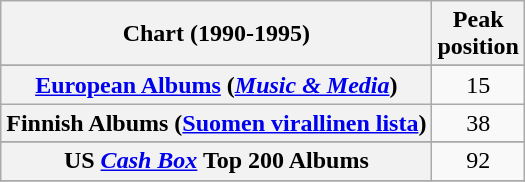<table class="wikitable sortable plainrowheaders" style="text-align:center">
<tr>
<th scope="col">Chart (1990-1995)</th>
<th scope="col">Peak<br>position</th>
</tr>
<tr>
</tr>
<tr>
</tr>
<tr>
</tr>
<tr>
</tr>
<tr>
<th scope="row"><a href='#'>European Albums</a> (<em><a href='#'>Music & Media</a></em>)</th>
<td>15</td>
</tr>
<tr>
<th scope="row">Finnish Albums (<a href='#'>Suomen virallinen lista</a>)</th>
<td>38</td>
</tr>
<tr>
</tr>
<tr>
</tr>
<tr>
</tr>
<tr>
</tr>
<tr>
<th scope="row">US <em><a href='#'>Cash Box</a></em> Top 200 Albums</th>
<td align="center">92</td>
</tr>
<tr>
</tr>
</table>
